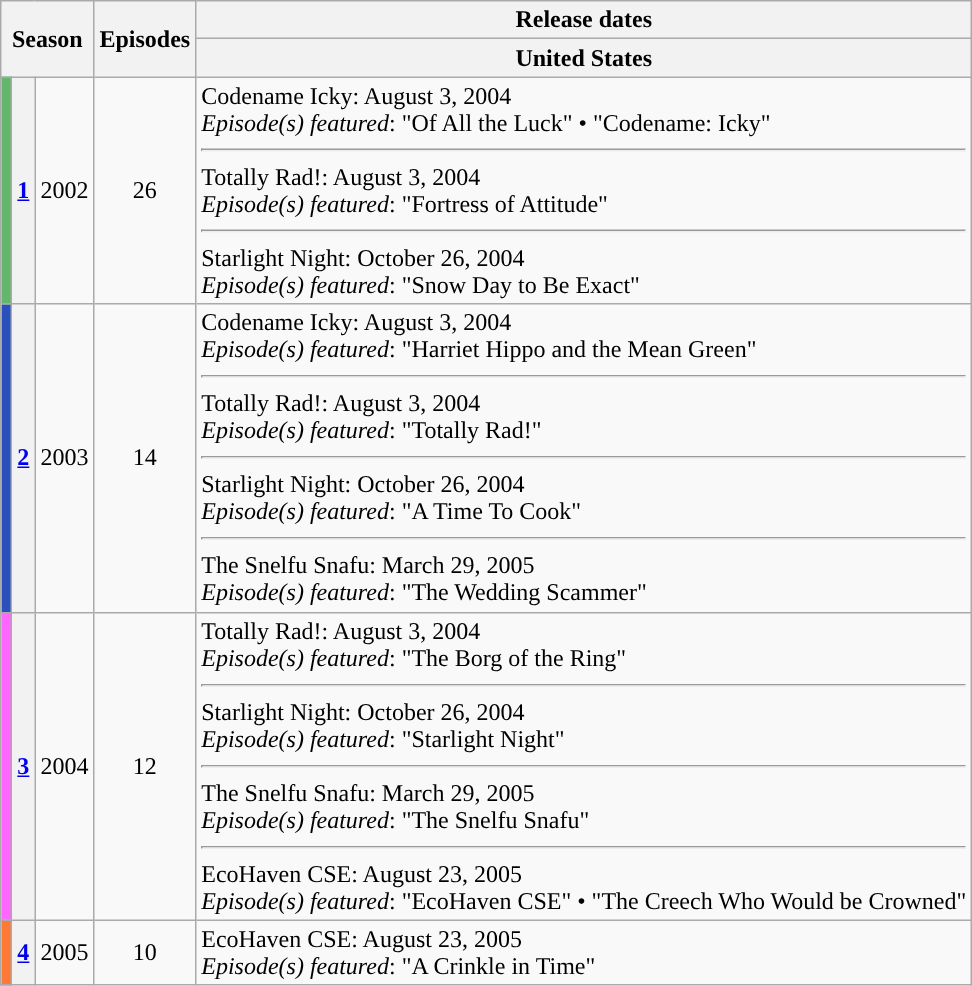<table class="wikitable">
<tr>
<th colspan=3 rowspan=2>Season</th>
<th rowspan=2>Episodes</th>
<th colspan=3>Release dates</th>
</tr>
<tr>
<th>United States</th>
</tr>
<tr>
<th style="background:#63B76C"></th>
<th><a href='#'>1</a></th>
<td style="text-align: center">2002</td>
<td style="text-align: center">26</td>
<td>Codename Icky: August 3, 2004<br><em>Episode(s) featured</em>: "Of All the Luck" • "Codename: Icky"<hr>Totally Rad!: August 3, 2004<br><em>Episode(s) featured</em>: "Fortress of Attitude"<hr>Starlight Night: October 26, 2004<br><em>Episode(s) featured</em>: "Snow Day to Be Exact"</td>
</tr>
<tr>
<th style="background:#2950BB"></th>
<th><a href='#'>2</a></th>
<td style="text-align: center">2003</td>
<td style="text-align: center">14</td>
<td>Codename Icky: August 3, 2004<br><em>Episode(s) featured</em>: "Harriet Hippo and the Mean Green"<hr>Totally Rad!: August 3, 2004<br><em>Episode(s) featured</em>: "Totally Rad!"<hr>Starlight Night: October 26, 2004<br><em>Episode(s) featured</em>: "A Time To Cook"<hr>The Snelfu Snafu: March 29, 2005<br><em>Episode(s) featured</em>: "The Wedding Scammer"</td>
</tr>
<tr>
<th style="background:#FF66FF"></th>
<th><a href='#'>3</a></th>
<td style="text-align: center">2004</td>
<td style="text-align: center">12</td>
<td>Totally Rad!: August 3, 2004<br><em>Episode(s) featured</em>: "The Borg of the Ring"<hr>Starlight Night: October 26, 2004<br><em>Episode(s) featured</em>: "Starlight Night"<hr>The Snelfu Snafu: March 29, 2005<br><em>Episode(s) featured</em>: "The Snelfu Snafu"<hr>EcoHaven CSE: August 23, 2005<br><em>Episode(s) featured</em>: "EcoHaven CSE" • "The Creech Who Would be Crowned"</td>
</tr>
<tr>
<th style="background:#FF7834"></th>
<th><a href='#'>4</a></th>
<td style="text-align: center">2005</td>
<td style="text-align: center">10</td>
<td>EcoHaven CSE: August 23, 2005<br><em>Episode(s) featured</em>: "A Crinkle in Time"</td>
</tr>
</table>
